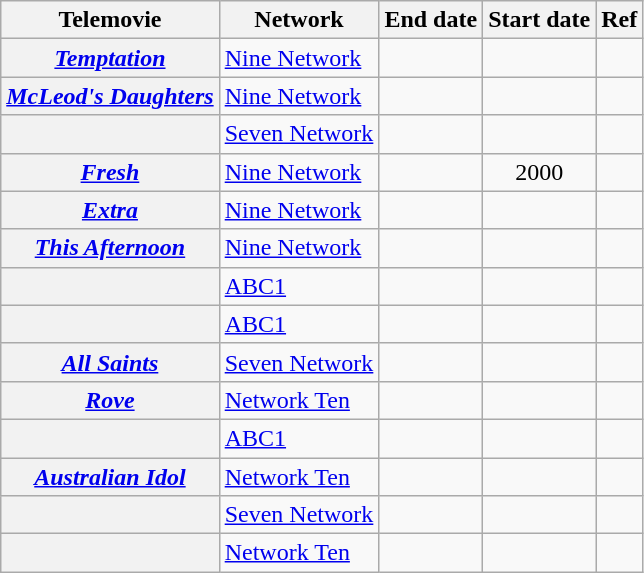<table class="wikitable plainrowheaders sortable">
<tr>
<th scope="col">Telemovie</th>
<th scope="col">Network</th>
<th scope="col">End date</th>
<th scope="col">Start date</th>
<th scope="col" class="unsortable">Ref</th>
</tr>
<tr>
<th scope="row"><em><a href='#'>Temptation</a></em></th>
<td><a href='#'>Nine Network</a></td>
<td align=center></td>
<td align=center></td>
<td align=center></td>
</tr>
<tr>
<th scope="row"><em><a href='#'>McLeod's Daughters</a></em></th>
<td><a href='#'>Nine Network</a></td>
<td align=center></td>
<td align=center></td>
<td align=center></td>
</tr>
<tr>
<th scope="row"></th>
<td><a href='#'>Seven Network</a></td>
<td align=center></td>
<td align=center></td>
<td align=center></td>
</tr>
<tr>
<th scope="row"><em><a href='#'>Fresh</a></em></th>
<td><a href='#'>Nine Network</a></td>
<td align=center></td>
<td align=center>2000</td>
<td align=center></td>
</tr>
<tr>
<th scope="row"><em><a href='#'>Extra</a></em></th>
<td><a href='#'>Nine Network</a></td>
<td align=center></td>
<td align=center></td>
<td align=center></td>
</tr>
<tr>
<th scope="row"><em><a href='#'>This Afternoon</a></em></th>
<td><a href='#'>Nine Network</a></td>
<td align=center></td>
<td align=center></td>
<td align=center></td>
</tr>
<tr>
<th scope="row"></th>
<td><a href='#'>ABC1</a></td>
<td align=center></td>
<td align=center></td>
<td align=center></td>
</tr>
<tr>
<th scope="row"></th>
<td><a href='#'>ABC1</a></td>
<td align=center></td>
<td align=center></td>
<td align=center></td>
</tr>
<tr>
<th scope="row"><em><a href='#'>All Saints</a></em></th>
<td><a href='#'>Seven Network</a></td>
<td align=center></td>
<td align=center></td>
<td align=center></td>
</tr>
<tr>
<th scope="row"><em><a href='#'>Rove</a></em></th>
<td><a href='#'>Network Ten</a></td>
<td align=center></td>
<td align=center></td>
<td align=center></td>
</tr>
<tr>
<th scope="row"></th>
<td><a href='#'>ABC1</a></td>
<td align=center></td>
<td align=center></td>
<td align=center></td>
</tr>
<tr>
<th scope="row"><em><a href='#'>Australian Idol</a></em></th>
<td><a href='#'>Network Ten</a></td>
<td align=center></td>
<td align=center></td>
<td></td>
</tr>
<tr>
<th scope="row"></th>
<td><a href='#'>Seven Network</a></td>
<td align=center></td>
<td align=center></td>
<td align=center></td>
</tr>
<tr>
<th scope="row"></th>
<td><a href='#'>Network Ten</a></td>
<td align=center></td>
<td align=center></td>
<td align=center></td>
</tr>
</table>
